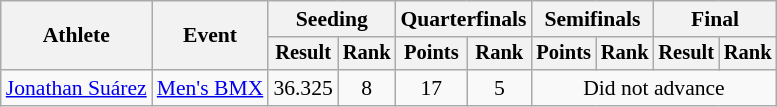<table class=wikitable style="font-size:90%">
<tr>
<th rowspan="2">Athlete</th>
<th rowspan="2">Event</th>
<th colspan="2">Seeding</th>
<th colspan="2">Quarterfinals</th>
<th colspan="2">Semifinals</th>
<th colspan="2">Final</th>
</tr>
<tr style="font-size:95%">
<th>Result</th>
<th>Rank</th>
<th>Points</th>
<th>Rank</th>
<th>Points</th>
<th>Rank</th>
<th>Result</th>
<th>Rank</th>
</tr>
<tr align=center>
<td align=left><a href='#'>Jonathan Suárez</a></td>
<td align=left><a href='#'>Men's BMX</a></td>
<td>36.325</td>
<td>8</td>
<td>17</td>
<td>5</td>
<td colspan=4>Did not advance</td>
</tr>
</table>
